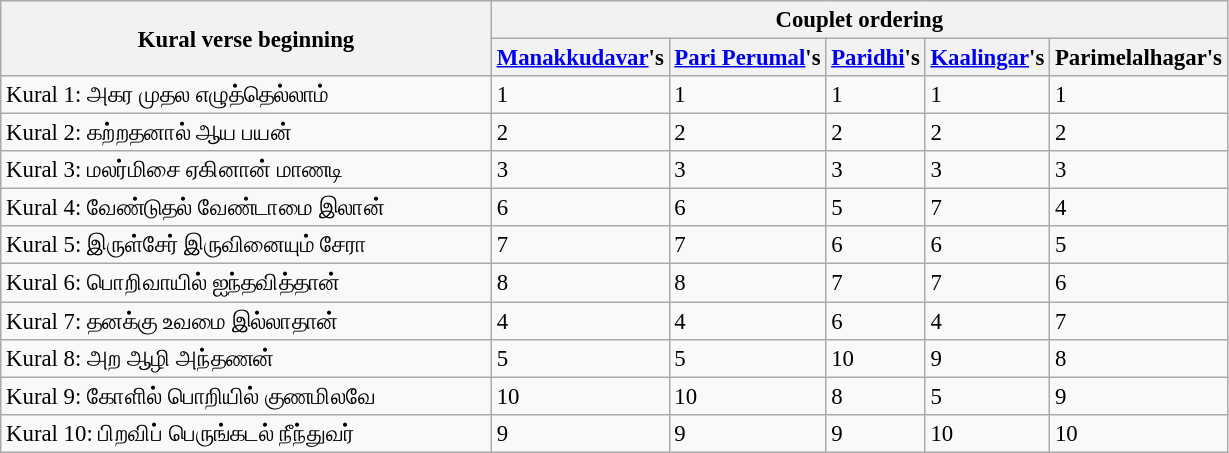<table class="wikitable" style="font-size: 95%">
<tr>
<th style="text-align:center; width:40%" rowspan="2">Kural verse beginning</th>
<th colspan="5">Couplet ordering</th>
</tr>
<tr>
<th><a href='#'>Manakkudavar</a>'s</th>
<th><a href='#'>Pari Perumal</a>'s</th>
<th><a href='#'>Paridhi</a>'s</th>
<th><a href='#'>Kaalingar</a>'s</th>
<th>Parimelalhagar's</th>
</tr>
<tr>
<td>Kural 1: அகர முதல எழுத்தெல்லாம்</td>
<td>1</td>
<td>1</td>
<td>1</td>
<td>1</td>
<td>1</td>
</tr>
<tr>
<td>Kural 2: கற்றதனால் ஆய பயன்</td>
<td>2</td>
<td>2</td>
<td>2</td>
<td>2</td>
<td>2</td>
</tr>
<tr>
<td>Kural 3: மலர்மிசை ஏகினான் மாணடி</td>
<td>3</td>
<td>3</td>
<td>3</td>
<td>3</td>
<td>3</td>
</tr>
<tr>
<td>Kural 4: வேண்டுதல் வேண்டாமை இலான்</td>
<td>6</td>
<td>6</td>
<td>5</td>
<td>7</td>
<td>4</td>
</tr>
<tr>
<td>Kural 5: இருள்சேர் இருவினையும் சேரா</td>
<td>7</td>
<td>7</td>
<td>6</td>
<td>6</td>
<td>5</td>
</tr>
<tr>
<td>Kural 6: பொறிவாயில் ஐந்தவித்தான்</td>
<td>8</td>
<td>8</td>
<td>7</td>
<td>7</td>
<td>6</td>
</tr>
<tr>
<td>Kural 7: தனக்கு உவமை இல்லாதான்</td>
<td>4</td>
<td>4</td>
<td>6</td>
<td>4</td>
<td>7</td>
</tr>
<tr>
<td>Kural 8: அற ஆழி அந்தணன்</td>
<td>5</td>
<td>5</td>
<td>10</td>
<td>9</td>
<td>8</td>
</tr>
<tr>
<td>Kural 9: கோளில் பொறியில் குணமிலவே</td>
<td>10</td>
<td>10</td>
<td>8</td>
<td>5</td>
<td>9</td>
</tr>
<tr>
<td>Kural 10: பிறவிப் பெருங்கடல் நீந்துவர்</td>
<td>9</td>
<td>9</td>
<td>9</td>
<td>10</td>
<td>10</td>
</tr>
</table>
